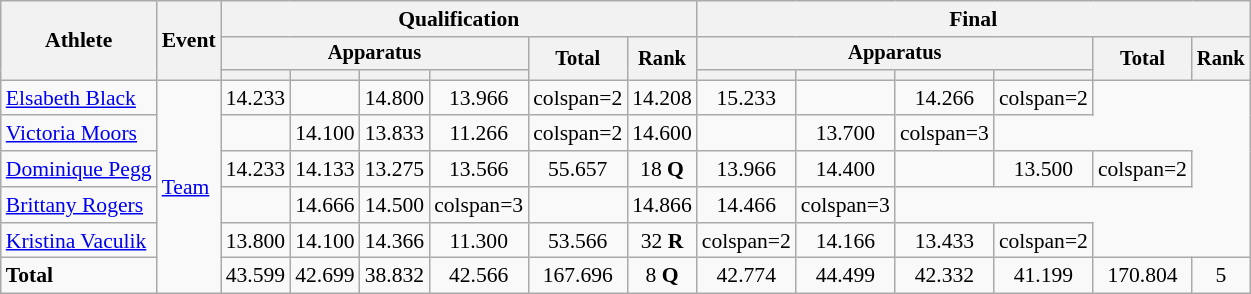<table class="wikitable" style="font-size:90%">
<tr>
<th rowspan=3>Athlete</th>
<th rowspan=3>Event</th>
<th colspan=6>Qualification</th>
<th colspan=6>Final</th>
</tr>
<tr style="font-size:95%">
<th colspan=4>Apparatus</th>
<th rowspan=2>Total</th>
<th rowspan=2>Rank</th>
<th colspan=4>Apparatus</th>
<th rowspan=2>Total</th>
<th rowspan=2>Rank</th>
</tr>
<tr style="font-size:95%">
<th></th>
<th></th>
<th></th>
<th></th>
<th></th>
<th></th>
<th></th>
<th></th>
</tr>
<tr align=center>
<td align=left><a href='#'>Elsabeth Black</a></td>
<td align=left rowspan=6><a href='#'>Team</a></td>
<td>14.233</td>
<td></td>
<td>14.800</td>
<td>13.966</td>
<td>colspan=2 </td>
<td>14.208</td>
<td>15.233</td>
<td></td>
<td>14.266</td>
<td>colspan=2 </td>
</tr>
<tr align=center>
<td align=left><a href='#'>Victoria Moors</a></td>
<td></td>
<td>14.100</td>
<td>13.833</td>
<td>11.266</td>
<td>colspan=2 </td>
<td>14.600</td>
<td></td>
<td>13.700</td>
<td>colspan=3 </td>
</tr>
<tr align=center>
<td align=left><a href='#'>Dominique Pegg</a></td>
<td>14.233</td>
<td>14.133</td>
<td>13.275</td>
<td>13.566</td>
<td>55.657</td>
<td>18 <strong>Q</strong></td>
<td>13.966</td>
<td>14.400</td>
<td></td>
<td>13.500</td>
<td>colspan=2 </td>
</tr>
<tr align=center>
<td align=left><a href='#'>Brittany Rogers</a></td>
<td></td>
<td>14.666</td>
<td>14.500</td>
<td>colspan=3 </td>
<td></td>
<td>14.866</td>
<td>14.466</td>
<td>colspan=3 </td>
</tr>
<tr align=center>
<td align=left><a href='#'>Kristina Vaculik</a></td>
<td>13.800</td>
<td>14.100</td>
<td>14.366</td>
<td>11.300</td>
<td>53.566</td>
<td>32 <strong>R</strong></td>
<td>colspan=2 </td>
<td>14.166</td>
<td>13.433</td>
<td>colspan=2 </td>
</tr>
<tr align=center>
<td align=left><strong>Total</strong></td>
<td>43.599</td>
<td>42.699</td>
<td>38.832</td>
<td>42.566</td>
<td>167.696</td>
<td>8 <strong>Q</strong></td>
<td>42.774</td>
<td>44.499</td>
<td>42.332</td>
<td>41.199</td>
<td>170.804</td>
<td>5</td>
</tr>
</table>
